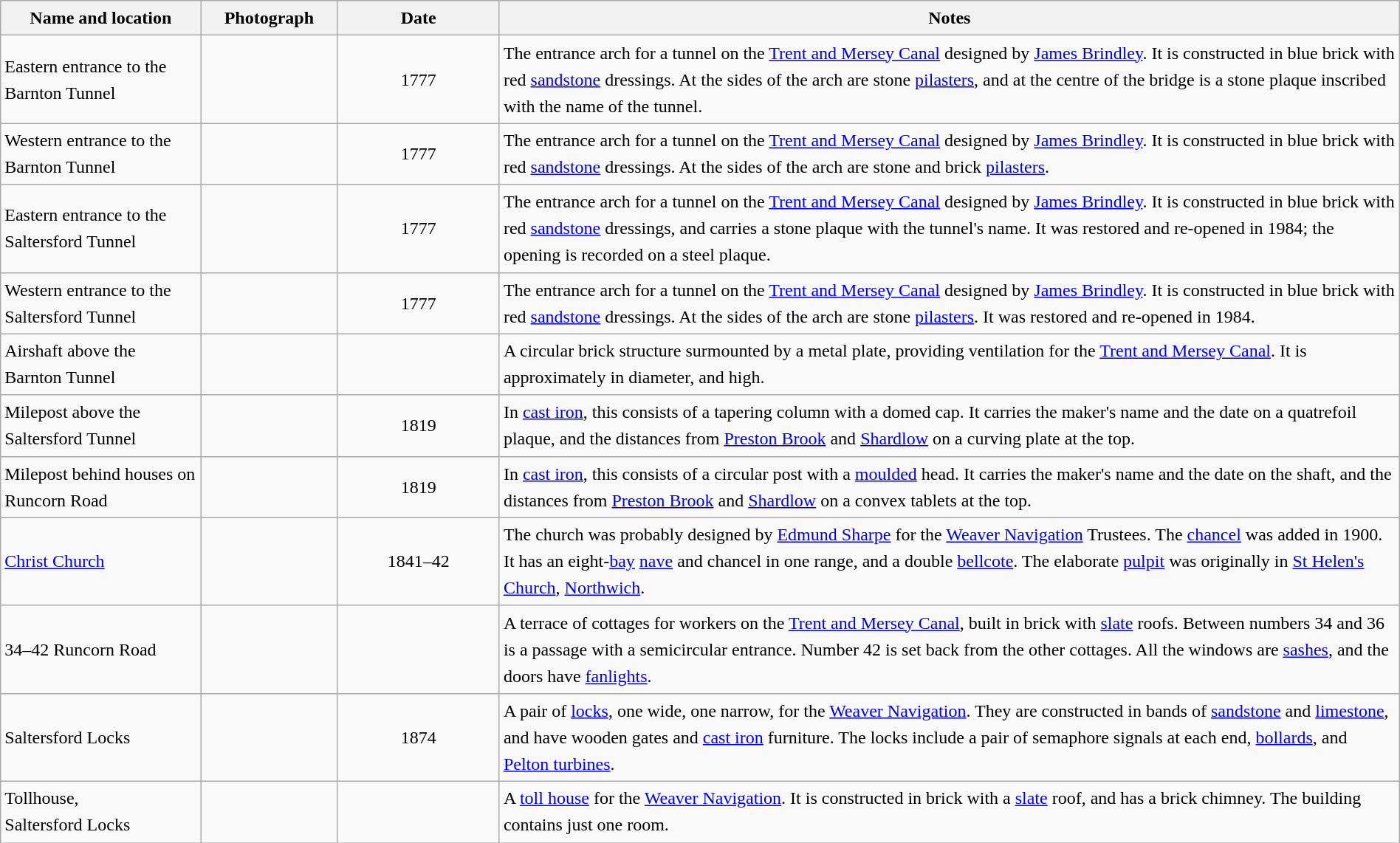<table class="wikitable sortable plainrowheaders" style="width:100%;border:0px;text-align:left;line-height:150%;">
<tr>
<th scope="col"  style="width:150px">Name and location</th>
<th scope="col"  style="width:100px" class="unsortable">Photograph</th>
<th scope="col"  style="width:120px">Date</th>
<th scope="col"  style="width:700px" class="unsortable">Notes</th>
</tr>
<tr>
<td>Eastern entrance to the Barnton Tunnel<br><small></small></td>
<td></td>
<td align="center">1777</td>
<td>The entrance arch for a tunnel on the <a href='#'>Trent and Mersey Canal</a> designed by <a href='#'>James Brindley</a>.  It is constructed in blue brick with red <a href='#'>sandstone</a> dressings.  At the sides of the arch are stone <a href='#'>pilasters</a>, and at the centre of the bridge is a stone plaque inscribed with the name of the tunnel.</td>
</tr>
<tr>
<td>Western entrance to the Barnton Tunnel<br><small></small></td>
<td></td>
<td align="center">1777</td>
<td>The entrance arch for a tunnel on the <a href='#'>Trent and Mersey Canal</a> designed by <a href='#'>James Brindley</a>.  It is constructed in blue brick with red <a href='#'>sandstone</a> dressings.  At the sides of the arch are stone and brick <a href='#'>pilasters</a>.</td>
</tr>
<tr>
<td>Eastern entrance to the Saltersford Tunnel<br><small></small></td>
<td></td>
<td align="center">1777</td>
<td>The entrance arch for a tunnel on the <a href='#'>Trent and Mersey Canal</a> designed by <a href='#'>James Brindley</a>.  It is constructed in blue brick with red <a href='#'>sandstone</a> dressings, and carries a stone plaque with the tunnel's name.  It was restored and re-opened in 1984; the opening is recorded on a steel plaque.</td>
</tr>
<tr>
<td>Western entrance to the Saltersford Tunnel<br><small></small></td>
<td></td>
<td align="center">1777</td>
<td>The entrance arch for a tunnel on the <a href='#'>Trent and Mersey Canal</a> designed by <a href='#'>James Brindley</a>.  It is constructed in blue brick with red <a href='#'>sandstone</a> dressings.  At the sides of the arch are stone <a href='#'>pilasters</a>.  It was restored and re-opened in 1984.</td>
</tr>
<tr>
<td>Airshaft above the Barnton Tunnel<br><small></small></td>
<td></td>
<td align="center"></td>
<td>A circular brick structure surmounted by a metal plate, providing ventilation for the <a href='#'>Trent and Mersey Canal</a>.  It is approximately  in diameter, and  high.</td>
</tr>
<tr>
<td>Milepost above the Saltersford Tunnel<br><small></small></td>
<td></td>
<td align="center">1819</td>
<td>In <a href='#'>cast iron</a>, this consists of a tapering column with a domed cap.  It carries the maker's name and the date on a quatrefoil plaque, and the distances from <a href='#'>Preston Brook</a> and <a href='#'>Shardlow</a> on a curving plate at the top.</td>
</tr>
<tr>
<td>Milepost behind houses on Runcorn Road<br><small></small></td>
<td></td>
<td align="center">1819</td>
<td>In <a href='#'>cast iron</a>, this consists of a circular post with a <a href='#'>moulded</a> head.  It carries the maker's name and the date on the shaft, and the distances from <a href='#'>Preston Brook</a> and <a href='#'>Shardlow</a> on a convex tablets at the top.</td>
</tr>
<tr>
<td><a href='#'>Christ Church</a><br><small></small></td>
<td></td>
<td align="center">1841–42</td>
<td>The church was probably designed by <a href='#'>Edmund Sharpe</a> for the <a href='#'>Weaver Navigation</a> Trustees.  The <a href='#'>chancel</a> was added in 1900.  It has an eight-<a href='#'>bay</a> <a href='#'>nave</a> and chancel in one range, and a double <a href='#'>bellcote</a>.  The elaborate <a href='#'>pulpit</a> was originally in <a href='#'>St Helen's Church</a>, <a href='#'>Northwich</a>.</td>
</tr>
<tr>
<td>34–42 Runcorn Road<br><small></small></td>
<td></td>
<td align="center"></td>
<td>A terrace of cottages for workers on the <a href='#'>Trent and Mersey Canal</a>, built in brick with <a href='#'>slate</a> roofs.  Between numbers 34 and 36 is a passage with a semicircular entrance.  Number 42 is set back from the other cottages.  All the windows are <a href='#'>sashes</a>, and the doors have <a href='#'>fanlights</a>.</td>
</tr>
<tr>
<td>Saltersford Locks<br><small></small></td>
<td></td>
<td align="center">1874</td>
<td>A pair of <a href='#'>locks</a>, one wide, one narrow, for the <a href='#'>Weaver Navigation</a>.  They are constructed in bands of <a href='#'>sandstone</a> and <a href='#'>limestone</a>, and have wooden gates and <a href='#'>cast iron</a> furniture.  The locks include a pair of semaphore signals at each end, <a href='#'>bollards</a>, and <a href='#'>Pelton turbines</a>.</td>
</tr>
<tr>
<td>Tollhouse,<br>Saltersford Locks<br><small></small></td>
<td></td>
<td align="center"></td>
<td>A <a href='#'>toll house</a> for the <a href='#'>Weaver Navigation</a>.  It is constructed in brick with a <a href='#'>slate</a> roof, and has a brick chimney.  The building contains just one room.</td>
</tr>
<tr>
</tr>
</table>
